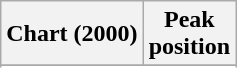<table class="wikitable sortable plainrowheaders" style="text-align:center">
<tr>
<th scope="col">Chart (2000)</th>
<th scope="col">Peak<br>position</th>
</tr>
<tr>
</tr>
<tr>
</tr>
<tr>
</tr>
<tr>
</tr>
</table>
